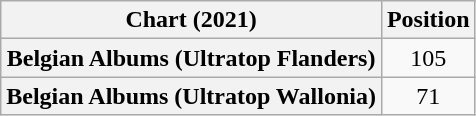<table class="wikitable sortable plainrowheaders" style="text-align:center">
<tr>
<th scope="col">Chart (2021)</th>
<th scope="col">Position</th>
</tr>
<tr>
<th scope="row">Belgian Albums (Ultratop Flanders)</th>
<td>105</td>
</tr>
<tr>
<th scope="row">Belgian Albums (Ultratop Wallonia)</th>
<td>71</td>
</tr>
</table>
